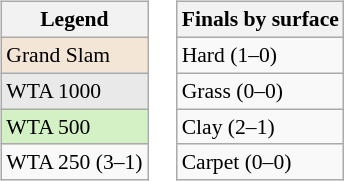<table>
<tr valign=top>
<td><br><table class=wikitable style=font-size:90%>
<tr>
<th>Legend</th>
</tr>
<tr>
<td bgcolor=f3e6d7>Grand Slam</td>
</tr>
<tr>
<td bgcolor=e9e9e9>WTA 1000</td>
</tr>
<tr>
<td bgcolor=d4f1c5>WTA 500</td>
</tr>
<tr>
<td>WTA 250 (3–1)</td>
</tr>
</table>
</td>
<td><br><table class=wikitable style=font-size:90%>
<tr>
<th>Finals by surface</th>
</tr>
<tr>
<td>Hard (1–0)</td>
</tr>
<tr>
<td>Grass (0–0)</td>
</tr>
<tr>
<td>Clay (2–1)</td>
</tr>
<tr>
<td>Carpet (0–0)</td>
</tr>
</table>
</td>
</tr>
</table>
